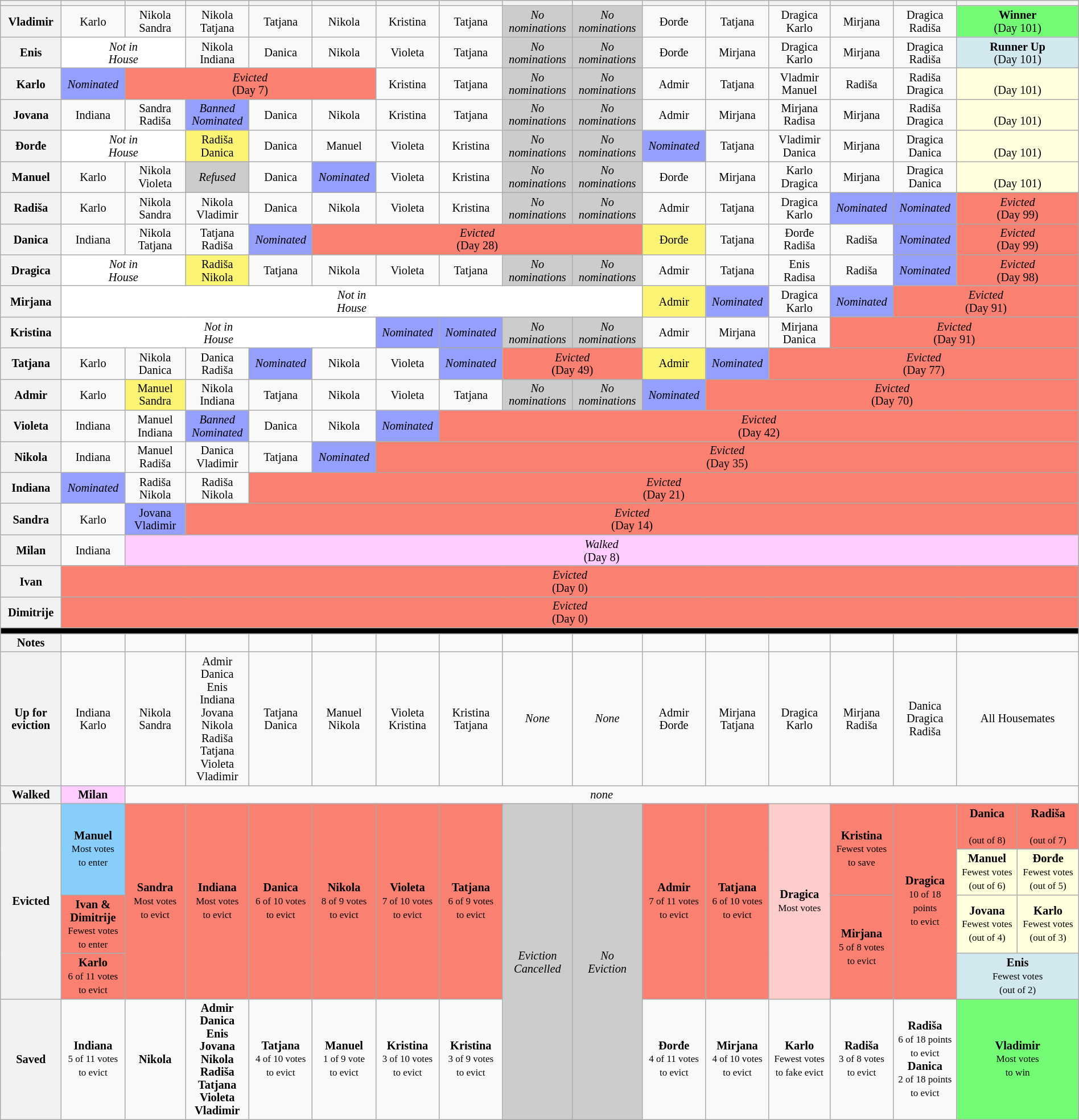<table class="wikitable" style="text-align:center; width: 100%; font-size:85%; line-height:15px;">
<tr>
<th style="width: 5%;"></th>
<th style="width: 5%;"></th>
<th style="width: 5%;"></th>
<th style="width: 5%;"></th>
<th style="width: 5%;"></th>
<th style="width: 5%;"></th>
<th style="width: 5%;"></th>
<th style="width: 5%;"></th>
<th style="width: 5%;"></th>
<th style="width: 5%;"></th>
<th style="width: 5%;"></th>
<th style="width: 5%;"></th>
<th style="width: 5%;"></th>
<th style="width: 5%;"></th>
<th style="width: 5%;"></th>
<th style="width: 10%;" colspan=2></th>
</tr>
<tr>
<th>Vladimir</th>
<td>Karlo</td>
<td>Nikola<br>Sandra</td>
<td>Nikola<br>Tatjana</td>
<td>Tatjana</td>
<td>Nikola</td>
<td>Kristina</td>
<td>Tatjana</td>
<td style="background:#CCCCCC;"><em>No<br>nominations</em></td>
<td style="background:#CCCCCC;"><em>No<br>nominations</em></td>
<td>Đorđe</td>
<td>Tatjana</td>
<td>Dragica<br>Karlo</td>
<td>Mirjana</td>
<td>Dragica<br>Radiša</td>
<td style="background:#73FB76;" colspan="2"><strong>Winner</strong><br>(Day 101)</td>
</tr>
<tr>
<th>Enis</th>
<td colspan=2 style="background:white;"><em>Not in<br>House</em></td>
<td>Nikola<br>Indiana</td>
<td>Danica</td>
<td>Nikola</td>
<td>Violeta</td>
<td>Tatjana</td>
<td style="background:#CCCCCC;"><em>No<br>nominations</em></td>
<td style="background:#CCCCCC;"><em>No<br>nominations</em></td>
<td>Đorđe</td>
<td>Mirjana</td>
<td>Dragica<br>Karlo</td>
<td>Mirjana</td>
<td>Dragica<br>Radiša</td>
<td style="background:#D1E8EF;" colspan="2"><strong>Runner Up</strong><br>(Day 101)</td>
</tr>
<tr>
<th>Karlo</th>
<td style="background:#959FFD;"><em>Nominated</em></td>
<td style="background:#FA8072;" colspan="4"><em>Evicted</em><br>(Day 7)</td>
<td>Kristina</td>
<td>Tatjana</td>
<td style="background:#CCCCCC;"><em>No<br>nominations</em></td>
<td style="background:#CCCCCC;"><em>No<br>nominations</em></td>
<td>Admir</td>
<td>Tatjana</td>
<td>Vladmir<br>Manuel</td>
<td>Radiša</td>
<td>Radiša<br>Dragica</td>
<td style="background:#ffffdd;" colspan="2"> <br>(Day 101)</td>
</tr>
<tr>
<th>Jovana</th>
<td>Indiana</td>
<td>Sandra<br>Radiša</td>
<td style="background:#959FFD;"><em>Banned<br>Nominated</em></td>
<td>Danica</td>
<td>Nikola</td>
<td>Kristina</td>
<td>Tatjana</td>
<td style="background:#CCCCCC;"><em>No<br>nominations</em></td>
<td style="background:#CCCCCC;"><em>No<br>nominations</em></td>
<td>Admir</td>
<td>Mirjana</td>
<td>Mirjana<br>Radisa</td>
<td>Mirjana</td>
<td>Radiša<br>Dragica</td>
<td style="background:#ffffdd;" colspan="2"> <br>(Day 101)</td>
</tr>
<tr>
<th>Đorđe</th>
<td colspan=2 style="background:white;"><em>Not in<br>House</em></td>
<td style="background:#FBF373;">Radiša<br>Danica</td>
<td>Danica</td>
<td>Manuel</td>
<td>Violeta</td>
<td>Kristina</td>
<td style="background:#CCCCCC;"><em>No<br>nominations</em></td>
<td style="background:#CCCCCC;"><em>No<br>nominations</em></td>
<td style="background:#959FFD;"><em>Nominated</em></td>
<td>Tatjana</td>
<td>Vladimir<br>Danica</td>
<td>Mirjana</td>
<td>Dragica<br>Danica</td>
<td style="background:#ffffdd;" colspan="2"> <br>(Day 101)</td>
</tr>
<tr>
<th>Manuel</th>
<td>Karlo</td>
<td>Nikola<br>Violeta</td>
<td style="background:#CCCCCC;"><em>Refused</em></td>
<td>Danica</td>
<td style="background:#959FFD;"><em>Nominated</em></td>
<td>Violeta</td>
<td>Kristina</td>
<td style="background:#CCCCCC;"><em>No<br>nominations</em></td>
<td style="background:#CCCCCC;"><em>No<br>nominations</em></td>
<td>Đorđe</td>
<td>Mirjana</td>
<td>Karlo<br>Dragica</td>
<td>Mirjana</td>
<td>Dragica<br>Danica</td>
<td style="background:#ffffdd;" colspan="2"> <br>(Day 101)</td>
</tr>
<tr>
<th>Radiša</th>
<td>Karlo</td>
<td>Nikola<br>Sandra</td>
<td>Nikola<br>Vladimir</td>
<td>Danica</td>
<td>Nikola</td>
<td>Violeta</td>
<td>Kristina</td>
<td style="background:#CCCCCC;"><em>No<br>nominations</em></td>
<td style="background:#CCCCCC;"><em>No<br>nominations</em></td>
<td>Admir</td>
<td>Tatjana</td>
<td>Dragica<br>Karlo</td>
<td style="background:#959FFD;"><em>Nominated</em></td>
<td style="background:#959FFD;"><em>Nominated</em></td>
<td style="background:#FA8072;" colspan="2"><em>Evicted</em><br>(Day 99)</td>
</tr>
<tr>
<th>Danica</th>
<td>Indiana</td>
<td>Nikola<br>Tatjana</td>
<td>Tatjana<br>Radiša</td>
<td style="background:#959FFD;"><em>Nominated</em></td>
<td style="background:#FA8072;" colspan="5"><em>Evicted</em><br>(Day 28)</td>
<td style="background:#FBF373;">Đorđe</td>
<td>Tatjana</td>
<td>Đorđe<br>Radiša</td>
<td>Radiša</td>
<td style="background:#959FFD;"><em>Nominated</em></td>
<td style="background:#FA8072;" colspan="2"><em>Evicted</em><br>(Day 99)</td>
</tr>
<tr>
<th>Dragica</th>
<td colspan=2 style="background:white;"><em>Not in<br>House</em></td>
<td style="background:#FBF373;">Radiša<br>Nikola</td>
<td>Tatjana</td>
<td>Nikola</td>
<td>Violeta</td>
<td>Tatjana</td>
<td style="background:#CCCCCC;"><em>No<br>nominations</em></td>
<td style="background:#CCCCCC;"><em>No<br>nominations</em></td>
<td>Admir</td>
<td>Tatjana</td>
<td>Enis<br>Radisa</td>
<td>Radiša</td>
<td style="background:#959FFD;"><em>Nominated</em></td>
<td style="background:#FA8072;" colspan="2"><em>Evicted</em><br>(Day 98)</td>
</tr>
<tr>
<th>Mirjana</th>
<td colspan=9 style="background:white;"><em>Not in<br>House</em></td>
<td style="background:#FBF373;">Admir</td>
<td style="background:#959FFD;"><em>Nominated</em></td>
<td>Dragica<br>Karlo</td>
<td style="background:#959FFD;"><em>Nominated</em></td>
<td style="background:#FA8072;" colspan="3"><em>Evicted</em><br>(Day 91)</td>
</tr>
<tr>
<th>Kristina</th>
<td colspan=5 style="background:white;"><em>Not in<br>House</em></td>
<td style="background:#959FFD;"><em>Nominated</em></td>
<td style="background:#959FFD;"><em>Nominated</em></td>
<td style="background:#CCCCCC;"><em>No<br>nominations</em></td>
<td style="background:#CCCCCC;"><em>No<br>nominations</em></td>
<td>Admir</td>
<td>Mirjana</td>
<td>Mirjana<br>Danica</td>
<td style="background:#FA8072;" colspan="4"><em>Evicted</em><br>(Day 91)</td>
</tr>
<tr>
<th>Tatjana</th>
<td>Karlo</td>
<td>Nikola<br>Danica</td>
<td>Danica<br>Radiša</td>
<td style="background:#959FFD;"><em>Nominated</em></td>
<td>Nikola</td>
<td>Violeta</td>
<td style="background:#959FFD;"><em>Nominated</em></td>
<td style="background:#FA8072;" colspan="2"><em>Evicted</em><br>(Day 49)</td>
<td style="background:#FBF373;">Admir</td>
<td style="background:#959FFD;"><em>Nominated</em></td>
<td style="background:#FA8072;" colspan="5"><em>Evicted</em><br>(Day 77)</td>
</tr>
<tr>
<th>Admir</th>
<td>Karlo</td>
<td style="background:#FBF373;">Manuel<br>Sandra</td>
<td>Nikola<br>Indiana</td>
<td>Tatjana</td>
<td>Nikola</td>
<td>Violeta</td>
<td>Tatjana</td>
<td style="background:#CCCCCC;"><em>No<br>nominations</em></td>
<td style="background:#CCCCCC;"><em>No<br>nominations</em></td>
<td style="background:#959FFD;"><em>Nominated</em></td>
<td style="background:#FA8072;" colspan="6"><em>Evicted</em><br>(Day 70)</td>
</tr>
<tr>
<th>Violeta</th>
<td>Indiana</td>
<td>Manuel<br>Indiana</td>
<td style="background:#959FFD;"><em>Banned<br>Nominated</em></td>
<td>Danica</td>
<td>Nikola</td>
<td style="background:#959FFD;"><em>Nominated</em></td>
<td style="background:#FA8072;" colspan="10"><em>Evicted</em><br>(Day 42)</td>
</tr>
<tr>
<th>Nikola</th>
<td>Indiana</td>
<td>Manuel<br>Radiša</td>
<td>Danica<br>Vladimir</td>
<td>Tatjana</td>
<td style="background:#959FFD;"><em>Nominated</em></td>
<td style="background:#FA8072;" colspan="11"><em>Evicted</em><br>(Day 35)</td>
</tr>
<tr>
<th>Indiana</th>
<td style="background:#959FFD;"><em>Nominated</em></td>
<td>Radiša<br>Nikola</td>
<td>Radiša<br>Nikola</td>
<td style="background:#FA8072;" colspan="13"><em>Evicted</em><br>(Day 21)</td>
</tr>
<tr>
<th>Sandra</th>
<td>Karlo</td>
<td style="background:#959FFD;">Jovana<br>Vladimir</td>
<td style="background:#FA8072;" colspan="14"><em>Evicted</em><br>(Day 14)</td>
</tr>
<tr>
<th>Milan</th>
<td>Indiana</td>
<td style="background:#ffccff;" colspan="15"><em>Walked</em><br>(Day 8)</td>
</tr>
<tr>
<th>Ivan</th>
<td style="background:#FA8072;" colspan="16"><em>Evicted</em><br>(Day 0)</td>
</tr>
<tr>
<th>Dimitrije</th>
<td style="background:#FA8072;" colspan="16"><em>Evicted</em><br>(Day 0)</td>
</tr>
<tr>
<td style="background:#000;" colspan="17"></td>
</tr>
<tr>
<th>Notes</th>
<td></td>
<td></td>
<td></td>
<td></td>
<td></td>
<td></td>
<td></td>
<td></td>
<td></td>
<td></td>
<td></td>
<td></td>
<td></td>
<td></td>
<td colspan=2></td>
</tr>
<tr>
<th>Up for<br>eviction</th>
<td>Indiana<br>Karlo</td>
<td>Nikola<br>Sandra</td>
<td>Admir<br>Danica<br>Enis<br>Indiana<br>Jovana<br>Nikola<br>Radiša<br>Tatjana<br>Violeta<br>Vladimir</td>
<td>Tatjana<br>Danica</td>
<td>Manuel<br>Nikola</td>
<td>Violeta<br>Kristina</td>
<td>Kristina<br>Tatjana</td>
<td><em>None</em></td>
<td><em>None</em></td>
<td>Admir<br>Đorđe</td>
<td>Mirjana<br>Tatjana</td>
<td>Dragica<br>Karlo</td>
<td>Mirjana<br>Radiša</td>
<td>Danica<br>Dragica<br>Radiša</td>
<td colspan=2>All Housemates</td>
</tr>
<tr>
<th>Walked</th>
<td style="background:#ffccff;"><strong>Milan</strong></td>
<td colspan=15><em>none</em></td>
</tr>
<tr>
<th rowspan=4>Evicted</th>
<td style="background:#87CEFA" rowspan="2"><strong>Manuel</strong><br><small>Most votes<br>to enter</small></td>
<td style="background:#FA8072" rowspan="4"><strong>Sandra</strong><br><small>Most votes<br>to evict</small></td>
<td style="background:#FA8072" rowspan="4"><strong>Indiana</strong><br><small>Most votes<br>to evict</small></td>
<td style="background:#FA8072" rowspan="4"><strong>Danica</strong><br><small>6 of 10 votes<br>to evict</small></td>
<td style="background:#FA8072" rowspan="4"><strong>Nikola</strong><br><small>8 of 9 votes<br>to evict</small></td>
<td style="background:#FA8072" rowspan="4"><strong>Violeta</strong><br><small>7 of 10 votes<br>to evict</small></td>
<td style="background:#FA8072" rowspan="4"><strong>Tatjana</strong><br><small>6 of 9 votes<br>to evict</small></td>
<td style="background:#CCCCCC;" rowspan="5"><em>Eviction<br>Cancelled</em></td>
<td style="background:#CCCCCC;" rowspan="5"><em>No<br>Eviction</em></td>
<td style="background:#FA8072" rowspan="4"><strong>Admir</strong><br><small>7 of 11 votes<br>to evict</small></td>
<td style="background:#FA8072" rowspan="4"><strong>Tatjana</strong><br><small>6 of 10 votes<br>to evict</small></td>
<td style="background:#FFCCCC" rowspan="4"><strong>Dragica</strong><br><small> Most votes <br></small></td>
<td style="background:#FA8072" rowspan="2"><strong>Kristina</strong><br><small> Fewest votes<br>to save</small></td>
<td style="background:#FA8072" rowspan="4"><strong>Dragica</strong><br><small>10 of 18 points<br>to evict</small></td>
<td style="background:#FA8072"><strong>Danica</strong><br><small><br>(out of 8)</small></td>
<td style="background:#FA8072"><strong>Radiša</strong><br><small><br>(out of 7)</small></td>
</tr>
<tr>
<td style="background:#ffffdd"><strong>Manuel</strong><br><small>Fewest votes<br>(out of 6)</small></td>
<td style="background:#ffffdd"><strong>Đorđe</strong><br><small>Fewest votes<br> (out of 5)</small></td>
</tr>
<tr>
<td style="background:#FA8072"><strong>Ivan & Dimitrije</strong><br><small>Fewest votes<br>to enter</small><br></td>
<td style="background:#FA8072" rowspan="2"><strong>Mirjana</strong><br><small>5 of 8 votes<br>to evict</small></td>
<td style="background:#ffffdd"><strong>Jovana</strong><br> <small>Fewest votes<br>(out of 4)</small></td>
<td style="background:#ffffdd"><strong>Karlo</strong><br><small>Fewest votes<br>(out of 3)</small></td>
</tr>
<tr>
<td style="background:#FA8072"><strong>Karlo</strong><br><small>6 of 11 votes<br>to evict</small></td>
<td style="background:#D1E8EF" colspan="2"><strong>Enis</strong><br><small>Fewest votes<br>(out of 2)</small></td>
</tr>
<tr>
<th>Saved</th>
<td><strong>Indiana</strong><br><small>5 of 11 votes<br>to evict</small></td>
<td><strong>Nikola </strong></td>
<td><strong>Admir<br>Danica<br>Enis<br>Jovana<br>Nikola<br>Radiša<br>Tatjana<br>Violeta<br>Vladimir</strong></td>
<td><strong>Tatjana</strong><br><small>4 of 10 votes<br>to evict</small></td>
<td><strong>Manuel</strong><br><small>1 of 9 vote<br>to evict</small></td>
<td><strong>Kristina</strong><br><small>3 of 10 votes<br>to evict</small></td>
<td><strong>Kristina</strong><br><small>3 of 9 votes<br>to evict</small></td>
<td><strong>Đorđe</strong><br><small>4 of 11 votes<br>to evict</small></td>
<td><strong>Mirjana</strong><br><small>4 of 10 votes<br>to evict</small></td>
<td><strong>Karlo</strong><br><small>Fewest votes<br>to fake evict</small></td>
<td><strong>Radiša</strong><br><small>3 of 8 votes<br>to evict</small></td>
<td><strong>Radiša</strong><br><small>6 of 18 points<br>to evict</small><br><strong>Danica</strong><br><small>2 of 18 points<br>to evict</small></td>
<td style="background:#73FB76;" colspan="2"><strong>Vladimir</strong> <br><small>Most votes<br>to win</small></td>
</tr>
</table>
